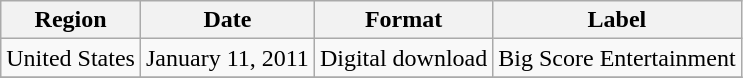<table class="wikitable">
<tr>
<th>Region</th>
<th>Date</th>
<th>Format</th>
<th>Label</th>
</tr>
<tr>
<td>United States</td>
<td>January 11, 2011</td>
<td>Digital download</td>
<td>Big Score Entertainment</td>
</tr>
<tr>
</tr>
</table>
